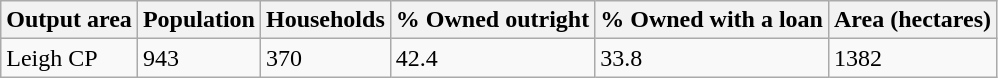<table class="wikitable">
<tr>
<th>Output area</th>
<th>Population</th>
<th>Households</th>
<th>% Owned outright</th>
<th>% Owned with a loan</th>
<th>Area (hectares)</th>
</tr>
<tr>
<td>Leigh CP</td>
<td>943</td>
<td>370</td>
<td>42.4</td>
<td>33.8</td>
<td>1382</td>
</tr>
</table>
